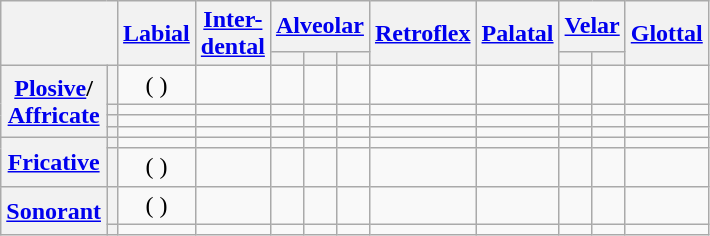<table class="wikitable" style="text-align:center">
<tr>
<th colspan="2" rowspan="2"></th>
<th rowspan="2"><a href='#'>Labial</a></th>
<th rowspan="2"><a href='#'>Inter-<br>dental</a></th>
<th colspan="3"><a href='#'>Alveolar</a></th>
<th rowspan="2"><a href='#'>Retroflex</a></th>
<th rowspan="2"><a href='#'>Palatal</a></th>
<th colspan="2"><a href='#'>Velar</a></th>
<th rowspan="2"><a href='#'>Glottal</a></th>
</tr>
<tr>
<th></th>
<th></th>
<th></th>
<th></th>
<th></th>
</tr>
<tr>
<th rowspan="4"><a href='#'>Plosive</a>/<br><a href='#'>Affricate</a></th>
<th></th>
<td>( )</td>
<td> </td>
<td> </td>
<td> </td>
<td> </td>
<td> </td>
<td> </td>
<td> </td>
<td> </td>
<td> </td>
</tr>
<tr>
<th></th>
<td></td>
<td> </td>
<td> </td>
<td> </td>
<td> </td>
<td> </td>
<td> </td>
<td> </td>
<td> </td>
<td></td>
</tr>
<tr>
<th></th>
<td></td>
<td> </td>
<td> </td>
<td> </td>
<td> </td>
<td> </td>
<td> </td>
<td> </td>
<td></td>
<td></td>
</tr>
<tr>
<th></th>
<td></td>
<td></td>
<td> </td>
<td></td>
<td></td>
<td></td>
<td> </td>
<td></td>
<td></td>
<td></td>
</tr>
<tr>
<th rowspan="2"><a href='#'>Fricative</a></th>
<th></th>
<td> </td>
<td> </td>
<td></td>
<td> </td>
<td></td>
<td> </td>
<td> </td>
<td> </td>
<td> </td>
<td></td>
</tr>
<tr>
<th></th>
<td>( )</td>
<td> </td>
<td></td>
<td> </td>
<td> </td>
<td> </td>
<td> </td>
<td> </td>
<td> </td>
<td> </td>
</tr>
<tr>
<th rowspan="2"><a href='#'>Sonorant</a></th>
<th></th>
<td>( )</td>
<td></td>
<td> </td>
<td></td>
<td> </td>
<td> </td>
<td> </td>
<td></td>
<td> </td>
<td></td>
</tr>
<tr>
<th></th>
<td></td>
<td></td>
<td> </td>
<td></td>
<td></td>
<td> </td>
<td></td>
<td></td>
<td></td>
<td></td>
</tr>
</table>
